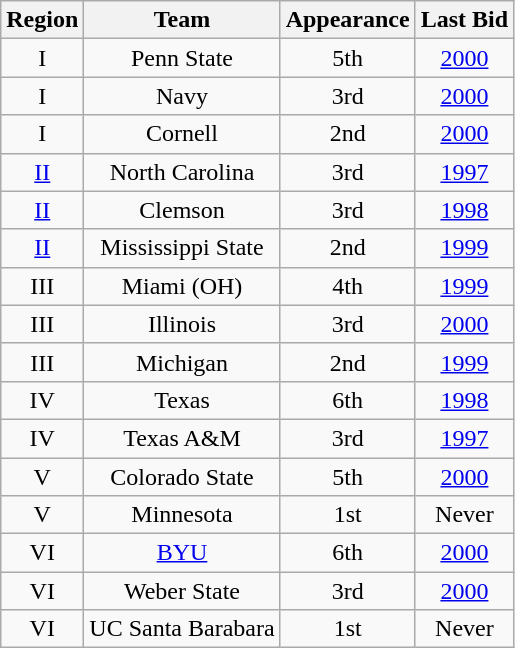<table class="wikitable sortable" style="text-align:center">
<tr>
<th>Region</th>
<th>Team</th>
<th>Appearance</th>
<th>Last Bid</th>
</tr>
<tr>
<td>I</td>
<td>Penn State</td>
<td>5th</td>
<td><a href='#'>2000</a></td>
</tr>
<tr>
<td>I</td>
<td>Navy</td>
<td>3rd</td>
<td><a href='#'>2000</a></td>
</tr>
<tr>
<td>I</td>
<td>Cornell</td>
<td>2nd</td>
<td><a href='#'>2000</a></td>
</tr>
<tr>
<td><a href='#'>II</a></td>
<td>North Carolina</td>
<td>3rd</td>
<td><a href='#'>1997</a></td>
</tr>
<tr>
<td><a href='#'>II</a></td>
<td>Clemson</td>
<td>3rd</td>
<td><a href='#'>1998</a></td>
</tr>
<tr>
<td><a href='#'>II</a></td>
<td>Mississippi State</td>
<td>2nd</td>
<td><a href='#'>1999</a></td>
</tr>
<tr>
<td>III</td>
<td>Miami (OH)</td>
<td>4th</td>
<td><a href='#'>1999</a></td>
</tr>
<tr>
<td>III</td>
<td>Illinois</td>
<td>3rd</td>
<td><a href='#'>2000</a></td>
</tr>
<tr>
<td>III</td>
<td>Michigan</td>
<td>2nd</td>
<td><a href='#'>1999</a></td>
</tr>
<tr>
<td>IV</td>
<td>Texas</td>
<td>6th</td>
<td><a href='#'>1998</a></td>
</tr>
<tr>
<td>IV</td>
<td>Texas A&M</td>
<td>3rd</td>
<td><a href='#'>1997</a></td>
</tr>
<tr>
<td>V</td>
<td>Colorado State</td>
<td>5th</td>
<td><a href='#'>2000</a></td>
</tr>
<tr>
<td>V</td>
<td>Minnesota</td>
<td>1st</td>
<td>Never</td>
</tr>
<tr>
<td>VI</td>
<td><a href='#'>BYU</a></td>
<td>6th</td>
<td><a href='#'>2000</a></td>
</tr>
<tr>
<td>VI</td>
<td>Weber State</td>
<td>3rd</td>
<td><a href='#'>2000</a></td>
</tr>
<tr>
<td>VI</td>
<td>UC Santa Barabara</td>
<td>1st</td>
<td>Never</td>
</tr>
</table>
